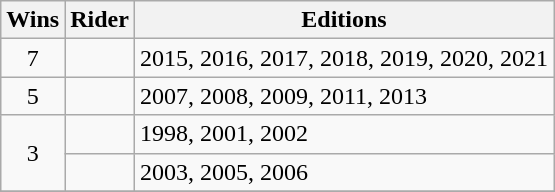<table class="wikitable">
<tr>
<th>Wins</th>
<th>Rider</th>
<th>Editions</th>
</tr>
<tr>
<td align=center rowspan=1>7</td>
<td></td>
<td>2015, 2016, 2017, 2018, 2019, 2020, 2021</td>
</tr>
<tr>
<td align=center rowspan=1>5</td>
<td></td>
<td>2007, 2008, 2009, 2011, 2013</td>
</tr>
<tr>
<td align=center rowspan=2>3</td>
<td></td>
<td>1998, 2001, 2002</td>
</tr>
<tr>
<td></td>
<td>2003, 2005, 2006</td>
</tr>
<tr>
</tr>
</table>
